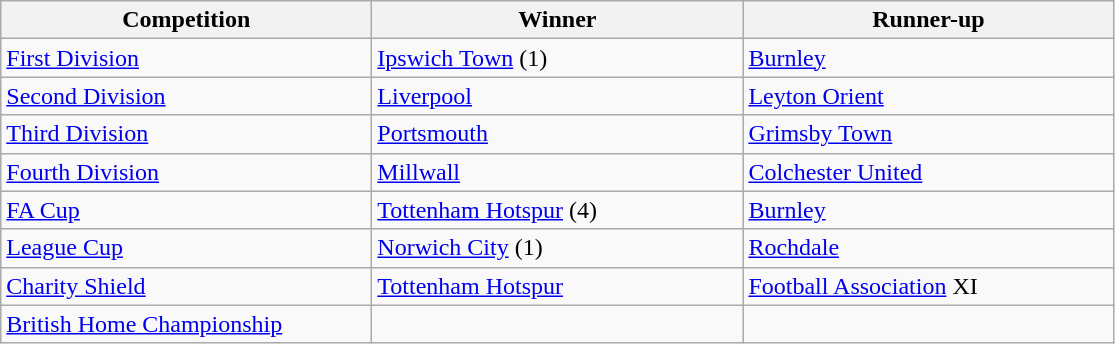<table class="wikitable">
<tr>
<th style="width:15em">Competition</th>
<th style="width:15em">Winner</th>
<th style="width:15em">Runner-up</th>
</tr>
<tr>
<td><a href='#'>First Division</a></td>
<td><a href='#'>Ipswich Town</a> (1)</td>
<td><a href='#'>Burnley</a></td>
</tr>
<tr>
<td><a href='#'>Second Division</a></td>
<td><a href='#'>Liverpool</a></td>
<td><a href='#'>Leyton Orient</a></td>
</tr>
<tr>
<td><a href='#'>Third Division</a></td>
<td><a href='#'>Portsmouth</a></td>
<td><a href='#'>Grimsby Town</a></td>
</tr>
<tr>
<td><a href='#'>Fourth Division</a></td>
<td><a href='#'>Millwall</a></td>
<td><a href='#'>Colchester United</a></td>
</tr>
<tr>
<td><a href='#'>FA Cup</a></td>
<td><a href='#'>Tottenham Hotspur</a> (4)</td>
<td><a href='#'>Burnley</a></td>
</tr>
<tr>
<td><a href='#'>League Cup</a></td>
<td><a href='#'>Norwich City</a> (1)</td>
<td><a href='#'>Rochdale</a></td>
</tr>
<tr>
<td><a href='#'>Charity Shield</a></td>
<td><a href='#'>Tottenham Hotspur</a></td>
<td><a href='#'>Football Association</a> XI</td>
</tr>
<tr>
<td><a href='#'>British Home Championship</a></td>
<td></td>
<td></td>
</tr>
</table>
